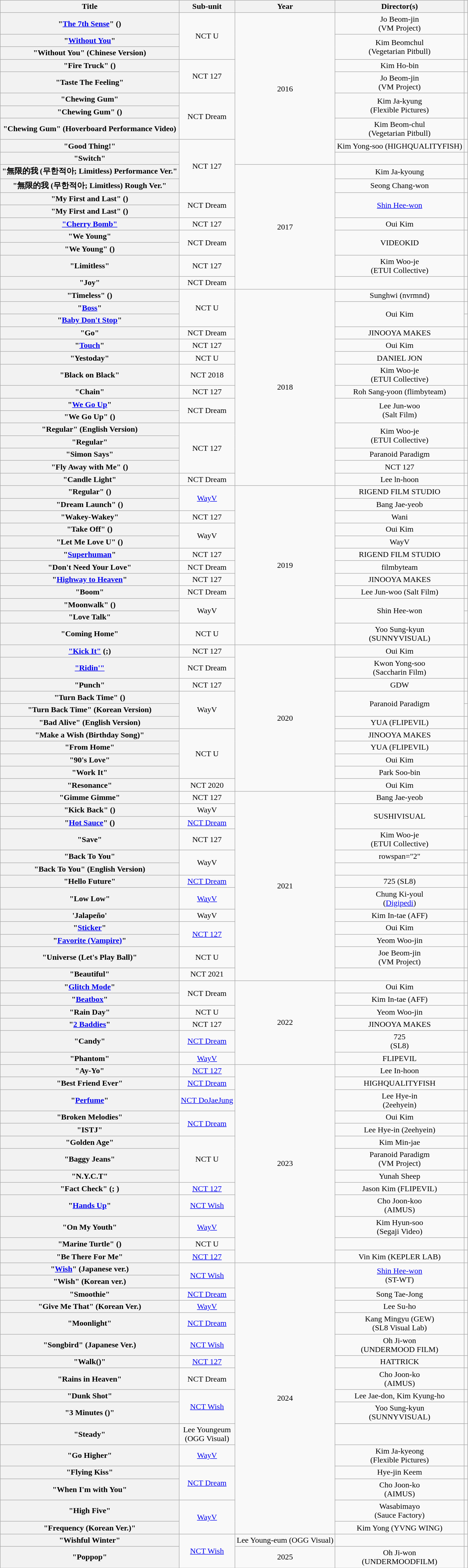<table class="wikitable sortable plainrowheaders" style="text-align:center;">
<tr>
<th scope="col">Title</th>
<th scope="col">Sub-unit</th>
<th scope="col">Year</th>
<th scope="col">Director(s)</th>
<th scope="col"></th>
</tr>
<tr>
<th scope="row">"<a href='#'>The 7th Sense</a>" ()</th>
<td rowspan="3">NCT U</td>
<td rowspan="10">2016</td>
<td>Jo Beom-jin<br>(VM Project)</td>
<td></td>
</tr>
<tr>
<th scope="row">"<a href='#'>Without You</a>"</th>
<td rowspan="2">Kim Beomchul<br>(Vegetarian Pitbull)</td>
<td rowspan="2"></td>
</tr>
<tr>
<th scope="row">"Without You" (Chinese Version)</th>
</tr>
<tr>
<th scope="row">"Fire Truck" ()</th>
<td rowspan="2">NCT 127</td>
<td>Kim Ho-bin</td>
<td></td>
</tr>
<tr>
<th scope="row">"Taste The Feeling"</th>
<td>Jo Beom-jin<br>(VM Project)</td>
<td></td>
</tr>
<tr>
<th scope="row">"Chewing Gum"</th>
<td rowspan="3">NCT Dream</td>
<td rowspan="2">Kim Ja-kyung<br>(Flexible Pictures)</td>
<td rowspan="2"></td>
</tr>
<tr>
<th scope="row">"Chewing Gum" ()</th>
</tr>
<tr>
<th scope="row">"Chewing Gum" (Hoverboard Performance Video)</th>
<td>Kim Beom-chul<br>(Vegetarian Pitbull)</td>
<td></td>
</tr>
<tr>
<th scope="row">"Good Thing!"</th>
<td rowspan="4">NCT 127</td>
<td>Kim Yong-soo (HIGHQUALITYFISH)</td>
<td></td>
</tr>
<tr>
<th scope="row">"Switch"</th>
<td></td>
<td></td>
</tr>
<tr>
<th scope="row">"無限的我 (무한적아; Limitless) Performance Ver."</th>
<td rowspan="9">2017</td>
<td>Kim Ja-kyoung</td>
<td></td>
</tr>
<tr>
<th scope="row">"無限的我 (무한적아; Limitless) Rough Ver."</th>
<td>Seong Chang-won</td>
<td></td>
</tr>
<tr>
<th scope="row">"My First and Last" ()</th>
<td rowspan="2">NCT Dream</td>
<td rowspan="2"><a href='#'>Shin Hee-won</a></td>
<td rowspan="2"></td>
</tr>
<tr>
<th scope="row">"My First and Last" ()</th>
</tr>
<tr>
<th scope="row"><a href='#'>"Cherry Bomb"</a></th>
<td>NCT 127</td>
<td>Oui Kim</td>
<td></td>
</tr>
<tr>
<th scope="row">"We Young"</th>
<td rowspan="2">NCT Dream</td>
<td rowspan="2">VIDEOKID</td>
<td rowspan="2"></td>
</tr>
<tr>
<th scope="row">"We Young" ()</th>
</tr>
<tr>
<th scope="row">"Limitless"</th>
<td>NCT 127</td>
<td>Kim Woo-je<br>(ETUI Collective)</td>
<td></td>
</tr>
<tr>
<th scope="row">"Joy"</th>
<td>NCT Dream</td>
<td></td>
<td></td>
</tr>
<tr>
<th scope="row">"Timeless" ()</th>
<td rowspan="3">NCT U</td>
<td rowspan="15">2018</td>
<td>Sunghwi (nvrmnd)</td>
<td></td>
</tr>
<tr>
<th scope="row">"<a href='#'>Boss</a>"</th>
<td rowspan="2">Oui Kim</td>
<td></td>
</tr>
<tr>
<th scope="row">"<a href='#'>Baby Don't Stop</a>"</th>
<td></td>
</tr>
<tr>
<th scope="row">"Go"</th>
<td>NCT Dream</td>
<td>JINOOYA MAKES</td>
<td></td>
</tr>
<tr>
<th scope="row">"<a href='#'>Touch</a>"</th>
<td>NCT 127</td>
<td>Oui Kim</td>
<td></td>
</tr>
<tr>
<th scope="row">"Yestoday"</th>
<td>NCT U</td>
<td>DANIEL JON</td>
<td></td>
</tr>
<tr>
<th scope="row">"Black on Black"</th>
<td>NCT 2018</td>
<td>Kim Woo-je<br>(ETUI Collective)</td>
<td></td>
</tr>
<tr>
<th scope="row">"Chain"</th>
<td>NCT 127</td>
<td>Roh Sang-yoon (flimbyteam)</td>
<td></td>
</tr>
<tr>
<th scope="row">"<a href='#'>We Go Up</a>"</th>
<td rowspan="2">NCT Dream</td>
<td rowspan="2">Lee Jun-woo<br>(Salt Film)</td>
<td rowspan="2"></td>
</tr>
<tr>
<th scope="row">"We Go Up" ()</th>
</tr>
<tr>
<th scope="row">"Regular" (English Version)</th>
<td rowspan="4">NCT 127</td>
<td rowspan="2">Kim Woo-je<br>(ETUI Collective)</td>
<td rowspan="2"></td>
</tr>
<tr>
<th scope="row">"Regular"</th>
</tr>
<tr>
<th scope="row">"Simon Says"</th>
<td>Paranoid Paradigm</td>
<td></td>
</tr>
<tr>
<th scope="row">"Fly Away with Me" ()</th>
<td>NCT 127</td>
<td></td>
</tr>
<tr>
<th scope="row">"Candle Light"</th>
<td>NCT Dream</td>
<td>Lee ln-hoon</td>
<td></td>
</tr>
<tr>
<th scope="row">"Regular" ()</th>
<td rowspan="2"><a href='#'>WayV</a></td>
<td rowspan="12">2019</td>
<td>RIGEND FILM STUDIO</td>
<td></td>
</tr>
<tr>
<th scope="row">"Dream Launch" ()</th>
<td>Bang Jae-yeob</td>
<td></td>
</tr>
<tr>
<th scope="row">"Wakey-Wakey"</th>
<td>NCT 127</td>
<td>Wani</td>
<td></td>
</tr>
<tr>
<th scope="row">"Take Off" ()</th>
<td rowspan="2">WayV</td>
<td>Oui Kim</td>
<td></td>
</tr>
<tr>
<th scope="row">"Let Me Love U" ()</th>
<td>WayV</td>
<td></td>
</tr>
<tr>
<th scope="row">"<a href='#'>Superhuman</a>"</th>
<td>NCT 127</td>
<td>RIGEND FILM STUDIO</td>
<td></td>
</tr>
<tr>
<th scope="row">"Don't Need Your Love"</th>
<td>NCT Dream</td>
<td>filmbyteam</td>
<td></td>
</tr>
<tr>
<th scope="row">"<a href='#'>Highway to Heaven</a>"</th>
<td>NCT 127</td>
<td>JINOOYA MAKES</td>
<td></td>
</tr>
<tr>
<th scope="row">"Boom"</th>
<td>NCT Dream</td>
<td>Lee Jun-woo (Salt Film)</td>
<td></td>
</tr>
<tr>
<th scope="row">"Moonwalk" ()</th>
<td rowspan="2">WayV</td>
<td rowspan="2">Shin Hee-won</td>
<td></td>
</tr>
<tr>
<th scope="row">"Love Talk"</th>
<td></td>
</tr>
<tr>
<th scope="row">"Coming Home"</th>
<td>NCT U</td>
<td>Yoo Sung-kyun<br>(SUNNYVISUAL)</td>
<td></td>
</tr>
<tr>
<th scope="row"><a href='#'>"Kick It"</a> (;)</th>
<td>NCT 127</td>
<td rowspan="11">2020</td>
<td>Oui Kim</td>
<td></td>
</tr>
<tr>
<th scope="row"><a href='#'>"Ridin'"</a></th>
<td>NCT Dream</td>
<td>Kwon Yong-soo<br>(Saccharin Film)</td>
<td></td>
</tr>
<tr>
<th scope="row">"Punch"</th>
<td>NCT 127</td>
<td>GDW</td>
<td></td>
</tr>
<tr>
<th scope="row">"Turn Back Time" ()</th>
<td rowspan="3">WayV</td>
<td rowspan="2">Paranoid Paradigm</td>
<td></td>
</tr>
<tr>
<th scope="row">"Turn Back Time" (Korean Version)</th>
<td></td>
</tr>
<tr>
<th scope="row">"Bad Alive" (English Version)</th>
<td>YUA (FLIPEVIL)</td>
<td></td>
</tr>
<tr>
<th scope="row">"Make a Wish (Birthday Song)"</th>
<td rowspan="4">NCT U</td>
<td>JINOOYA MAKES</td>
<td></td>
</tr>
<tr>
<th scope="row">"From Home"</th>
<td>YUA (FLIPEVIL)</td>
<td></td>
</tr>
<tr>
<th scope="row">"90's Love"</th>
<td>Oui Kim</td>
<td></td>
</tr>
<tr>
<th scope="row">"Work It"</th>
<td>Park Soo-bin</td>
<td></td>
</tr>
<tr>
<th scope="row">"Resonance"</th>
<td>NCT 2020</td>
<td>Oui Kim</td>
<td></td>
</tr>
<tr>
<th scope="row">"Gimme Gimme"</th>
<td>NCT 127</td>
<td rowspan="13">2021</td>
<td>Bang Jae-yeob</td>
<td></td>
</tr>
<tr>
<th scope="row">"Kick Back" ()</th>
<td>WayV</td>
<td rowspan="2">SUSHIVISUAL</td>
<td></td>
</tr>
<tr>
<th scope="row">"<a href='#'>Hot Sauce</a>" ()</th>
<td><a href='#'>NCT Dream</a></td>
<td></td>
</tr>
<tr>
<th scope="row">"Save"</th>
<td>NCT 127</td>
<td>Kim Woo-je<br>(ETUI Collective)</td>
<td></td>
</tr>
<tr>
<th scope="row">"Back To You"</th>
<td rowspan="2">WayV</td>
<td>rowspan="2" </td>
<td></td>
</tr>
<tr>
<th scope="row">"Back To You" (English Version)</th>
<td></td>
</tr>
<tr>
<th scope="row">"Hello Future"</th>
<td><a href='#'>NCT Dream</a></td>
<td>725 (SL8)</td>
<td></td>
</tr>
<tr>
<th scope="row">"Low Low"</th>
<td><a href='#'>WayV</a></td>
<td>Chung Ki-youl<br>(<a href='#'>Digipedi</a>)</td>
<td></td>
</tr>
<tr>
<th scope="row">'Jalapeño'</th>
<td>WayV</td>
<td>Kim In-tae (AFF)</td>
<td></td>
</tr>
<tr>
<th scope="row">"<a href='#'>Sticker</a>"</th>
<td rowspan="2"><a href='#'>NCT 127</a></td>
<td>Oui Kim</td>
<td></td>
</tr>
<tr>
<th scope="row">"<a href='#'>Favorite (Vampire)</a>"</th>
<td>Yeom Woo-jin</td>
<td></td>
</tr>
<tr>
<th scope="row">"Universe (Let's Play Ball)"</th>
<td>NCT U</td>
<td>Joe Beom-jin<br>(VM Project)</td>
<td></td>
</tr>
<tr>
<th scope="row">"Beautiful"</th>
<td>NCT 2021</td>
<td></td>
<td></td>
</tr>
<tr>
<th scope="row">"<a href='#'>Glitch Mode</a>"</th>
<td rowspan="2">NCT Dream</td>
<td rowspan="6">2022</td>
<td>Oui Kim</td>
<td></td>
</tr>
<tr>
<th scope="row">"<a href='#'>Beatbox</a>"</th>
<td>Kim In-tae (AFF)</td>
<td></td>
</tr>
<tr>
<th scope="row">"Rain Day"</th>
<td>NCT U</td>
<td>Yeom Woo-jin</td>
<td></td>
</tr>
<tr>
<th scope="row">"<a href='#'>2 Baddies</a>"</th>
<td>NCT 127</td>
<td>JINOOYA MAKES</td>
<td></td>
</tr>
<tr>
<th scope="row">"Candy"</th>
<td><a href='#'>NCT Dream</a></td>
<td>725<br>(SL8)</td>
<td></td>
</tr>
<tr>
<th scope="row">"Phantom"</th>
<td><a href='#'>WayV</a></td>
<td>FLIPEVIL</td>
<td></td>
</tr>
<tr>
<th scope="row">"Ay-Yo"</th>
<td><a href='#'>NCT 127</a></td>
<td rowspan="13">2023</td>
<td>Lee In-hoon</td>
<td></td>
</tr>
<tr>
<th scope="row">"Best Friend Ever"</th>
<td><a href='#'>NCT Dream</a></td>
<td>HIGHQUALITYFISH</td>
<td></td>
</tr>
<tr>
<th scope="row">"<a href='#'>Perfume</a>"</th>
<td><a href='#'>NCT DoJaeJung</a></td>
<td>Lee Hye-in<br>(2eehyein)</td>
<td></td>
</tr>
<tr>
<th scope="row">"Broken Melodies"</th>
<td rowspan="2"><a href='#'>NCT Dream</a></td>
<td>Oui Kim</td>
<td></td>
</tr>
<tr>
<th scope="row">"ISTJ"</th>
<td>Lee Hye-in (2eehyein)</td>
<td></td>
</tr>
<tr>
<th scope="row">"Golden Age"</th>
<td rowspan="3">NCT U</td>
<td>Kim Min-jae</td>
<td></td>
</tr>
<tr>
<th scope="row">"Baggy Jeans"</th>
<td>Paranoid Paradigm<br>(VM Project)</td>
<td></td>
</tr>
<tr>
<th scope="row">"N.Y.C.T"</th>
<td>Yunah Sheep</td>
<td></td>
</tr>
<tr>
<th scope="row">"Fact Check" (; )</th>
<td><a href='#'>NCT 127</a></td>
<td>Jason Kim (FLIPEVIL)</td>
<td></td>
</tr>
<tr>
<th scope="row">"<a href='#'>Hands Up</a>"</th>
<td><a href='#'>NCT Wish</a></td>
<td>Cho Joon-koo<br>(AIMUS)</td>
<td></td>
</tr>
<tr>
<th scope="row">"On My Youth"</th>
<td><a href='#'>WayV</a></td>
<td>Kim Hyun-soo<br>(Segaji Video)</td>
<td></td>
</tr>
<tr>
<th scope="row">"Marine Turtle" ()</th>
<td>NCT U</td>
<td></td>
<td></td>
</tr>
<tr>
<th scope="row">"Be There For Me"</th>
<td><a href='#'>NCT 127</a></td>
<td>Vin Kim (KEPLER LAB)</td>
<td></td>
</tr>
<tr>
<th scope="row">"<a href='#'>Wish</a>" (Japanese ver.)</th>
<td rowspan="2"><a href='#'>NCT Wish</a></td>
<td rowspan="17">2024</td>
<td rowspan="2"><a href='#'>Shin Hee-won</a><br>(ST-WT)</td>
<td rowspan="2"></td>
</tr>
<tr>
<th scope="row">"Wish" (Korean ver.)</th>
</tr>
<tr>
<th scope="row">"Smoothie"</th>
<td><a href='#'>NCT Dream</a></td>
<td>Song Tae-Jong</td>
<td></td>
</tr>
<tr>
<th scope="row">"Give Me That" (Korean Ver.)</th>
<td><a href='#'>WayV</a></td>
<td>Lee Su-ho</td>
<td></td>
</tr>
<tr>
<th scope="row">"Moonlight"</th>
<td><a href='#'>NCT Dream</a></td>
<td>Kang Mingyu (GEW)<br>(SL8 Visual Lab)</td>
<td></td>
</tr>
<tr>
<th scope="row">"Songbird" (Japanese Ver.)</th>
<td><a href='#'>NCT Wish</a></td>
<td>Oh Ji-won<br>(UNDERMOOD FILM)</td>
<td></td>
</tr>
<tr>
<th scope="row">"Walk()"</th>
<td><a href='#'>NCT 127</a></td>
<td>HATTRICK</td>
<td></td>
</tr>
<tr>
<th scope="row">"Rains in Heaven"</th>
<td>NCT Dream</td>
<td>Cho Joon-ko<br>(AIMUS)</td>
<td></td>
</tr>
<tr>
<th scope="row">"Dunk Shot"</th>
<td rowspan="3"><a href='#'>NCT Wish</a></td>
<td>Lee Jae-don, Kim Kyung-ho</td>
<td></td>
</tr>
<tr>
<th scope="row">"3 Minutes ()"</th>
<td>Yoo Sung-kyun<br>(SUNNYVISUAL)</td>
<td></td>
</tr>
<tr>
</tr>
<tr>
<th scope="row">"Steady"</th>
<td>Lee Youngeum<br>(OGG Visual)</td>
<td></td>
</tr>
<tr>
<th scope="row">"Go Higher"</th>
<td><a href='#'>WayV</a></td>
<td>Kim Ja-kyeong<br>(Flexible Pictures)</td>
<td></td>
</tr>
<tr>
<th scope="row">"Flying Kiss"</th>
<td rowspan="2"><a href='#'>NCT Dream</a></td>
<td>Hye-jin Keem</td>
<td></td>
</tr>
<tr>
<th scope="row">"When I'm with You"</th>
<td>Cho Joon-ko<br>(AIMUS)</td>
<td></td>
</tr>
<tr>
<th scope="row">"High Five"</th>
<td rowspan="2"><a href='#'>WayV</a></td>
<td>Wasabimayo<br>(Sauce Factory)</td>
<td></td>
</tr>
<tr>
<th scope="row">"Frequency (Korean Ver.)"</th>
<td>Kim Yong (YVNG WING)</td>
<td></td>
</tr>
<tr>
<th scope="row">"Wishful Winter"</th>
<td rowspan="2"><a href='#'>NCT Wish</a></td>
<td>Lee Young-eum (OGG Visual)</td>
<td></td>
</tr>
<tr>
<th scope="row">"Poppop"</th>
<td>2025</td>
<td>Oh Ji-won<br>(UNDERMOODFILM)</td>
<td></td>
</tr>
</table>
